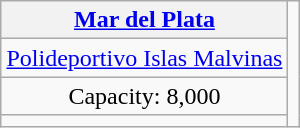<table class="wikitable" style="margin:1em auto; text-align:center">
<tr>
<th><a href='#'>Mar del Plata</a></th>
<td rowspan=4></td>
</tr>
<tr>
<td><a href='#'>Polideportivo Islas Malvinas</a></td>
</tr>
<tr>
<td>Capacity: 8,000</td>
</tr>
<tr>
<td></td>
</tr>
</table>
